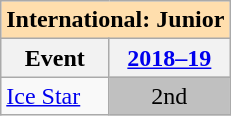<table class="wikitable" style="text-align:center">
<tr>
<th style="background-color: #ffdead; " colspan=4 align=center>International: Junior</th>
</tr>
<tr>
<th>Event</th>
<th><a href='#'>2018–19</a></th>
</tr>
<tr>
<td align=left><a href='#'>Ice Star</a></td>
<td bgcolor=silver>2nd</td>
</tr>
</table>
